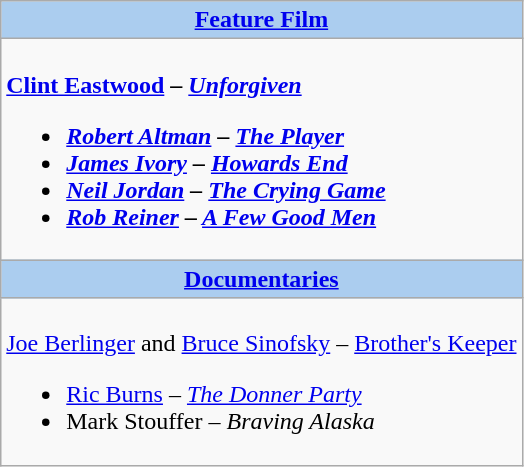<table class=wikitable style="width="100%">
<tr>
<th colspan="2" style="background:#abcdef;"><a href='#'>Feature Film</a></th>
</tr>
<tr>
<td colspan="2" style="vertical-align:top;"><br><strong><a href='#'>Clint Eastwood</a> – <em><a href='#'>Unforgiven</a><strong><em><ul><li><a href='#'>Robert Altman</a> – </em><a href='#'>The Player</a><em></li><li><a href='#'>James Ivory</a> – </em><a href='#'>Howards End</a><em></li><li><a href='#'>Neil Jordan</a> – </em><a href='#'>The Crying Game</a><em></li><li><a href='#'>Rob Reiner</a> – </em><a href='#'>A Few Good Men</a><em></li></ul></td>
</tr>
<tr>
<th colspan="2" style="background:#abcdef;"><a href='#'>Documentaries</a></th>
</tr>
<tr>
<td colspan="2" style="vertical-align:top;"><br></strong><a href='#'>Joe Berlinger</a> and <a href='#'>Bruce Sinofsky</a> – </em><a href='#'>Brother's Keeper</a></em></strong><ul><li><a href='#'>Ric Burns</a> – <em><a href='#'>The Donner Party</a></em></li><li>Mark Stouffer – <em>Braving Alaska</em></li></ul></td>
</tr>
</table>
